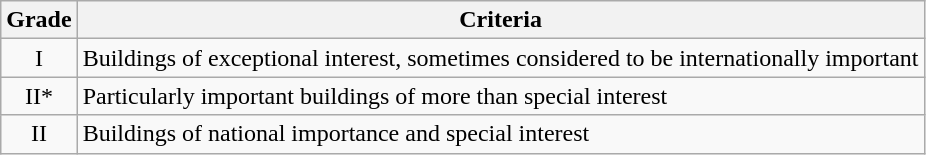<table class="wikitable">
<tr>
<th>Grade</th>
<th>Criteria</th>
</tr>
<tr>
<td align="center" >I</td>
<td>Buildings of exceptional interest, sometimes considered to be internationally important</td>
</tr>
<tr>
<td align="center" >II*</td>
<td>Particularly important buildings of more than special interest</td>
</tr>
<tr>
<td align="center" >II</td>
<td>Buildings of national importance and special interest</td>
</tr>
</table>
